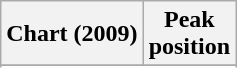<table class="wikitable sortable plainrowheaders">
<tr>
<th>Chart (2009)</th>
<th>Peak<br>position</th>
</tr>
<tr>
</tr>
<tr>
</tr>
<tr>
</tr>
<tr>
</tr>
<tr>
</tr>
<tr>
</tr>
<tr>
</tr>
<tr>
</tr>
<tr>
</tr>
</table>
